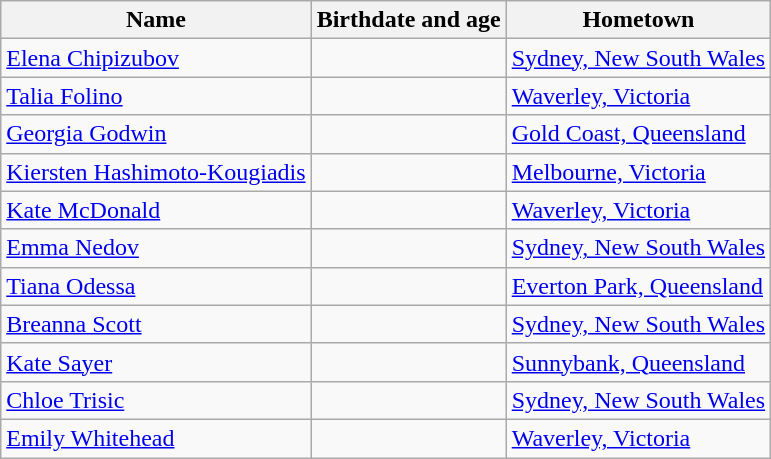<table class="wikitable">
<tr>
<th>Name</th>
<th>Birthdate and age</th>
<th>Hometown</th>
</tr>
<tr>
<td><a href='#'>Elena Chipizubov</a></td>
<td></td>
<td><a href='#'>Sydney, New South Wales</a></td>
</tr>
<tr>
<td><a href='#'>Talia Folino</a></td>
<td></td>
<td><a href='#'>Waverley, Victoria</a></td>
</tr>
<tr>
<td><a href='#'>Georgia Godwin</a></td>
<td></td>
<td><a href='#'>Gold Coast, Queensland</a></td>
</tr>
<tr>
<td><a href='#'>Kiersten Hashimoto-Kougiadis</a></td>
<td></td>
<td><a href='#'>Melbourne, Victoria</a></td>
</tr>
<tr>
<td><a href='#'>Kate McDonald</a></td>
<td></td>
<td><a href='#'>Waverley, Victoria</a></td>
</tr>
<tr>
<td><a href='#'>Emma Nedov</a></td>
<td></td>
<td><a href='#'>Sydney, New South Wales</a></td>
</tr>
<tr>
<td><a href='#'>Tiana Odessa</a></td>
<td></td>
<td><a href='#'>Everton Park, Queensland</a></td>
</tr>
<tr>
<td><a href='#'>Breanna Scott</a></td>
<td></td>
<td><a href='#'>Sydney, New South Wales</a></td>
</tr>
<tr>
<td><a href='#'>Kate Sayer</a></td>
<td></td>
<td><a href='#'>Sunnybank, Queensland</a></td>
</tr>
<tr>
<td><a href='#'>Chloe Trisic</a></td>
<td></td>
<td><a href='#'>Sydney, New South Wales</a></td>
</tr>
<tr>
<td><a href='#'>Emily Whitehead</a></td>
<td></td>
<td><a href='#'>Waverley, Victoria</a></td>
</tr>
</table>
